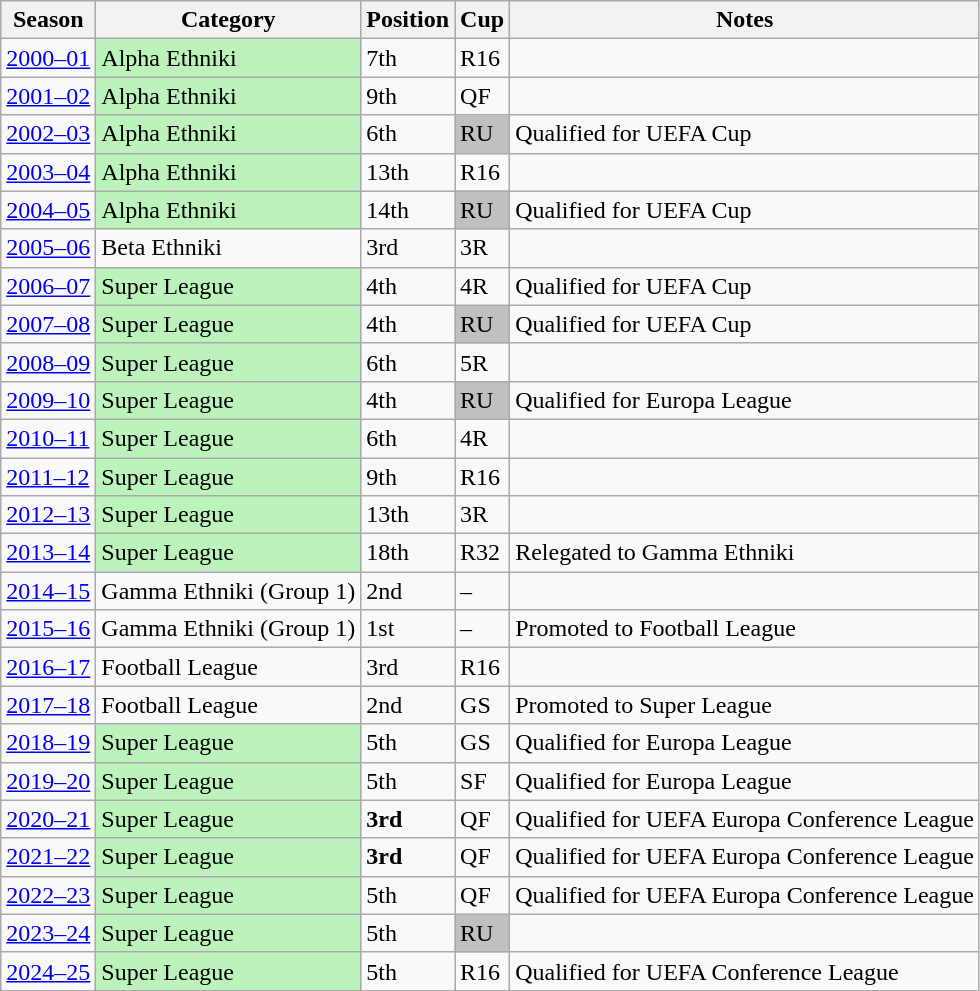<table class="wikitable">
<tr>
<th>Season</th>
<th>Category</th>
<th>Position</th>
<th>Cup</th>
<th>Notes</th>
</tr>
<tr>
<td><a href='#'>2000–01</a></td>
<td bgcolor=#BBF3BB>Alpha Ethniki</td>
<td>7th</td>
<td>R16</td>
<td></td>
</tr>
<tr>
<td><a href='#'>2001–02</a></td>
<td bgcolor=#BBF3BB>Alpha Ethniki</td>
<td>9th</td>
<td>QF</td>
<td></td>
</tr>
<tr>
<td><a href='#'>2002–03</a></td>
<td bgcolor=#BBF3BB>Alpha Ethniki</td>
<td>6th</td>
<td bgcolor=#C0C0C0>RU</td>
<td>Qualified for UEFA Cup</td>
</tr>
<tr>
<td><a href='#'>2003–04</a></td>
<td bgcolor=#BBF3BB>Alpha Ethniki</td>
<td>13th</td>
<td>R16</td>
<td></td>
</tr>
<tr>
<td><a href='#'>2004–05</a></td>
<td bgcolor=#BBF3BB>Alpha Ethniki</td>
<td>14th</td>
<td bgcolor=#C0C0C0>RU</td>
<td>Qualified for UEFA Cup</td>
</tr>
<tr>
<td><a href='#'>2005–06</a></td>
<td>Beta Ethniki</td>
<td>3rd</td>
<td>3R</td>
<td></td>
</tr>
<tr>
<td><a href='#'>2006–07</a></td>
<td bgcolor=#BBF3BB>Super League</td>
<td>4th</td>
<td>4R</td>
<td>Qualified for UEFA Cup</td>
</tr>
<tr>
<td><a href='#'>2007–08</a></td>
<td bgcolor=#BBF3BB>Super League</td>
<td>4th</td>
<td bgcolor=#C0C0C0>RU</td>
<td>Qualified for UEFA Cup</td>
</tr>
<tr>
<td><a href='#'>2008–09</a></td>
<td bgcolor=#BBF3BB>Super League</td>
<td>6th</td>
<td>5R</td>
<td></td>
</tr>
<tr>
<td><a href='#'>2009–10</a></td>
<td bgcolor=#BBF3BB>Super League</td>
<td>4th</td>
<td bgcolor=#C0C0C0>RU</td>
<td>Qualified for Europa League</td>
</tr>
<tr>
<td><a href='#'>2010–11</a></td>
<td bgcolor=#BBF3BB>Super League</td>
<td>6th</td>
<td>4R</td>
<td></td>
</tr>
<tr>
<td><a href='#'>2011–12</a></td>
<td bgcolor=#BBF3BB>Super League</td>
<td>9th</td>
<td>R16</td>
<td></td>
</tr>
<tr>
<td><a href='#'>2012–13</a></td>
<td bgcolor=#BBF3BB>Super League</td>
<td>13th</td>
<td>3R</td>
<td></td>
</tr>
<tr>
<td><a href='#'>2013–14</a></td>
<td bgcolor=#BBF3BB>Super League</td>
<td>18th</td>
<td>R32</td>
<td>Relegated to Gamma Ethniki</td>
</tr>
<tr>
<td><a href='#'>2014–15</a></td>
<td>Gamma Ethniki (Group 1)</td>
<td>2nd</td>
<td>–</td>
<td></td>
</tr>
<tr>
<td><a href='#'>2015–16</a></td>
<td>Gamma Ethniki (Group 1)</td>
<td>1st</td>
<td>–</td>
<td>Promoted to Football League</td>
</tr>
<tr>
<td><a href='#'>2016–17</a></td>
<td>Football League</td>
<td>3rd</td>
<td>R16</td>
<td></td>
</tr>
<tr>
<td><a href='#'>2017–18</a></td>
<td>Football League</td>
<td>2nd</td>
<td>GS</td>
<td>Promoted to Super League</td>
</tr>
<tr>
<td><a href='#'>2018–19</a></td>
<td bgcolor=#BBF3BB>Super League</td>
<td>5th</td>
<td>GS</td>
<td>Qualified for Europa League</td>
</tr>
<tr>
<td><a href='#'>2019–20</a></td>
<td bgcolor=#BBF3BB>Super League</td>
<td>5th</td>
<td>SF</td>
<td>Qualified for Europa League</td>
</tr>
<tr>
<td><a href='#'>2020–21</a></td>
<td bgcolor=#BBF3BB>Super League</td>
<td><strong>3rd</strong></td>
<td>QF</td>
<td>Qualified for UEFA Europa Conference League</td>
</tr>
<tr>
<td><a href='#'>2021–22</a></td>
<td bgcolor=#BBF3BB>Super League</td>
<td><strong>3rd</strong></td>
<td>QF</td>
<td>Qualified for UEFA Europa Conference League</td>
</tr>
<tr>
<td><a href='#'>2022–23</a></td>
<td bgcolor=#BBF3BB>Super League</td>
<td>5th</td>
<td>QF</td>
<td>Qualified for UEFA Europa Conference League</td>
</tr>
<tr>
<td><a href='#'>2023–24</a></td>
<td bgcolor=#BBF3BB>Super League</td>
<td>5th</td>
<td bgcolor=#C0C0C0>RU</td>
<td></td>
</tr>
<tr>
<td><a href='#'>2024–25</a></td>
<td bgcolor=#BBF3BB>Super League</td>
<td>5th</td>
<td>R16</td>
<td>Qualified for UEFA Conference League</td>
</tr>
</table>
